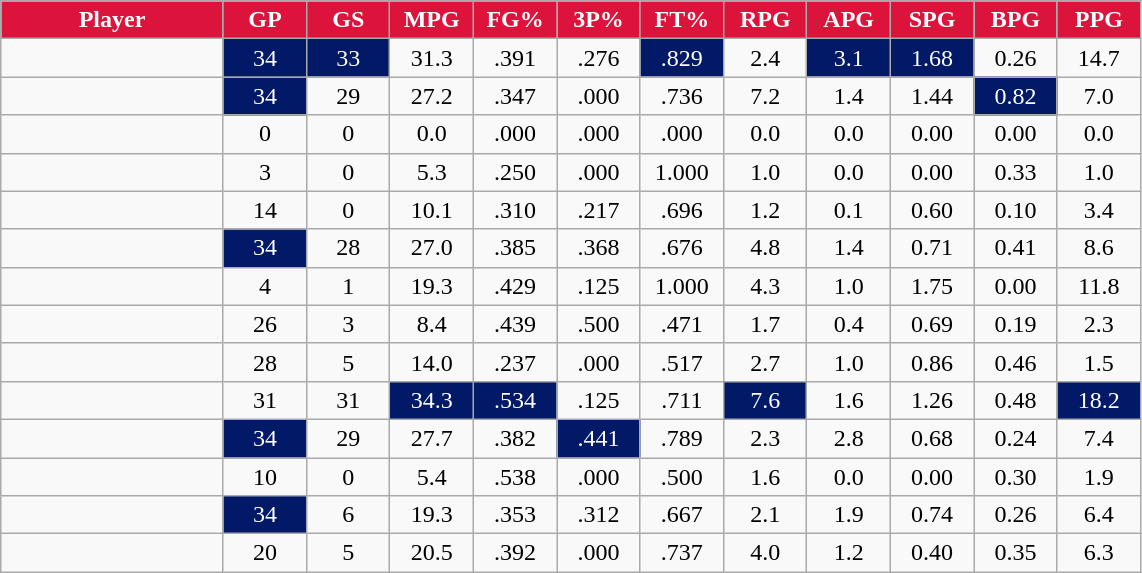<table class="wikitable sortable" style="text-align:center;">
<tr>
<th style="background:#DC143C;color:white;" width="16%">Player</th>
<th style="background:#DC143C;color:white;" width="6%">GP</th>
<th style="background:#DC143C;color:white;" width="6%">GS</th>
<th style="background:#DC143C;color:white;" width="6%">MPG</th>
<th style="background:#DC143C;color:white;" width="6%">FG%</th>
<th style="background:#DC143C;color:white;" width="6%">3P%</th>
<th style="background:#DC143C;color:white;" width="6%">FT%</th>
<th style="background:#DC143C;color:white;" width="6%">RPG</th>
<th style="background:#DC143C;color:white;" width="6%">APG</th>
<th style="background:#DC143C;color:white;" width="6%">SPG</th>
<th style="background:#DC143C;color:white;" width="6%">BPG</th>
<th style="background:#DC143C;color:white;" width="6%">PPG</th>
</tr>
<tr>
<td></td>
<td style="background:#011966;color:white;">34</td>
<td style="background:#011966;color:white;">33</td>
<td>31.3</td>
<td>.391</td>
<td>.276</td>
<td style="background:#011966;color:white;">.829</td>
<td>2.4</td>
<td style="background:#011966;color:white;">3.1</td>
<td style="background:#011966;color:white;">1.68</td>
<td>0.26</td>
<td>14.7</td>
</tr>
<tr>
<td></td>
<td style="background:#011966;color:white;">34</td>
<td>29</td>
<td>27.2</td>
<td>.347</td>
<td>.000</td>
<td>.736</td>
<td>7.2</td>
<td>1.4</td>
<td>1.44</td>
<td style="background:#011966;color:white;">0.82</td>
<td>7.0</td>
</tr>
<tr>
<td> </td>
<td>0</td>
<td>0</td>
<td>0.0</td>
<td>.000</td>
<td>.000</td>
<td>.000</td>
<td>0.0</td>
<td>0.0</td>
<td>0.00</td>
<td>0.00</td>
<td>0.0</td>
</tr>
<tr>
<td></td>
<td>3</td>
<td>0</td>
<td>5.3</td>
<td>.250</td>
<td>.000</td>
<td>1.000</td>
<td>1.0</td>
<td>0.0</td>
<td>0.00</td>
<td>0.33</td>
<td>1.0</td>
</tr>
<tr>
<td></td>
<td>14</td>
<td>0</td>
<td>10.1</td>
<td>.310</td>
<td>.217</td>
<td>.696</td>
<td>1.2</td>
<td>0.1</td>
<td>0.60</td>
<td>0.10</td>
<td>3.4</td>
</tr>
<tr>
<td></td>
<td style="background:#011966;color:white;">34</td>
<td>28</td>
<td>27.0</td>
<td>.385</td>
<td>.368</td>
<td>.676</td>
<td>4.8</td>
<td>1.4</td>
<td>0.71</td>
<td>0.41</td>
<td>8.6</td>
</tr>
<tr>
<td></td>
<td>4</td>
<td>1</td>
<td>19.3</td>
<td>.429</td>
<td>.125</td>
<td>1.000</td>
<td>4.3</td>
<td>1.0</td>
<td>1.75</td>
<td>0.00</td>
<td>11.8</td>
</tr>
<tr>
<td></td>
<td>26</td>
<td>3</td>
<td>8.4</td>
<td>.439</td>
<td>.500</td>
<td>.471</td>
<td>1.7</td>
<td>0.4</td>
<td>0.69</td>
<td>0.19</td>
<td>2.3</td>
</tr>
<tr>
<td></td>
<td>28</td>
<td>5</td>
<td>14.0</td>
<td>.237</td>
<td>.000</td>
<td>.517</td>
<td>2.7</td>
<td>1.0</td>
<td>0.86</td>
<td>0.46</td>
<td>1.5</td>
</tr>
<tr>
<td></td>
<td>31</td>
<td>31</td>
<td style="background:#011966;color:white;">34.3</td>
<td style="background:#011966;color:white;">.534</td>
<td>.125</td>
<td>.711</td>
<td style="background:#011966;color:white;">7.6</td>
<td>1.6</td>
<td>1.26</td>
<td>0.48</td>
<td style="background:#011966;color:white;">18.2</td>
</tr>
<tr>
<td></td>
<td style="background:#011966;color:white;">34</td>
<td>29</td>
<td>27.7</td>
<td>.382</td>
<td style="background:#011966;color:white;">.441</td>
<td>.789</td>
<td>2.3</td>
<td>2.8</td>
<td>0.68</td>
<td>0.24</td>
<td>7.4</td>
</tr>
<tr>
<td></td>
<td>10</td>
<td>0</td>
<td>5.4</td>
<td>.538</td>
<td>.000</td>
<td>.500</td>
<td>1.6</td>
<td>0.0</td>
<td>0.00</td>
<td>0.30</td>
<td>1.9</td>
</tr>
<tr>
<td></td>
<td style="background:#011966;color:white;">34</td>
<td>6</td>
<td>19.3</td>
<td>.353</td>
<td>.312</td>
<td>.667</td>
<td>2.1</td>
<td>1.9</td>
<td>0.74</td>
<td>0.26</td>
<td>6.4</td>
</tr>
<tr>
<td></td>
<td>20</td>
<td>5</td>
<td>20.5</td>
<td>.392</td>
<td>.000</td>
<td>.737</td>
<td>4.0</td>
<td>1.2</td>
<td>0.40</td>
<td>0.35</td>
<td>6.3</td>
</tr>
</table>
